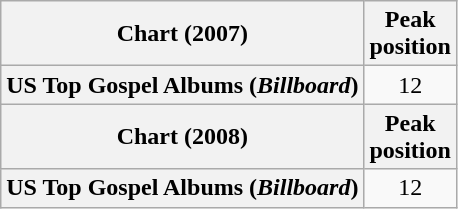<table class="wikitable sortable plainrowheaders">
<tr>
<th scope="col">Chart (2007)</th>
<th scope="col">Peak<br>position</th>
</tr>
<tr>
<th scope="row">US Top Gospel Albums (<em>Billboard</em>)</th>
<td align="center">12</td>
</tr>
<tr>
<th scope="col">Chart (2008)</th>
<th scope="col">Peak<br>position</th>
</tr>
<tr>
<th scope="row">US Top Gospel Albums (<em>Billboard</em>)</th>
<td align="center">12</td>
</tr>
</table>
